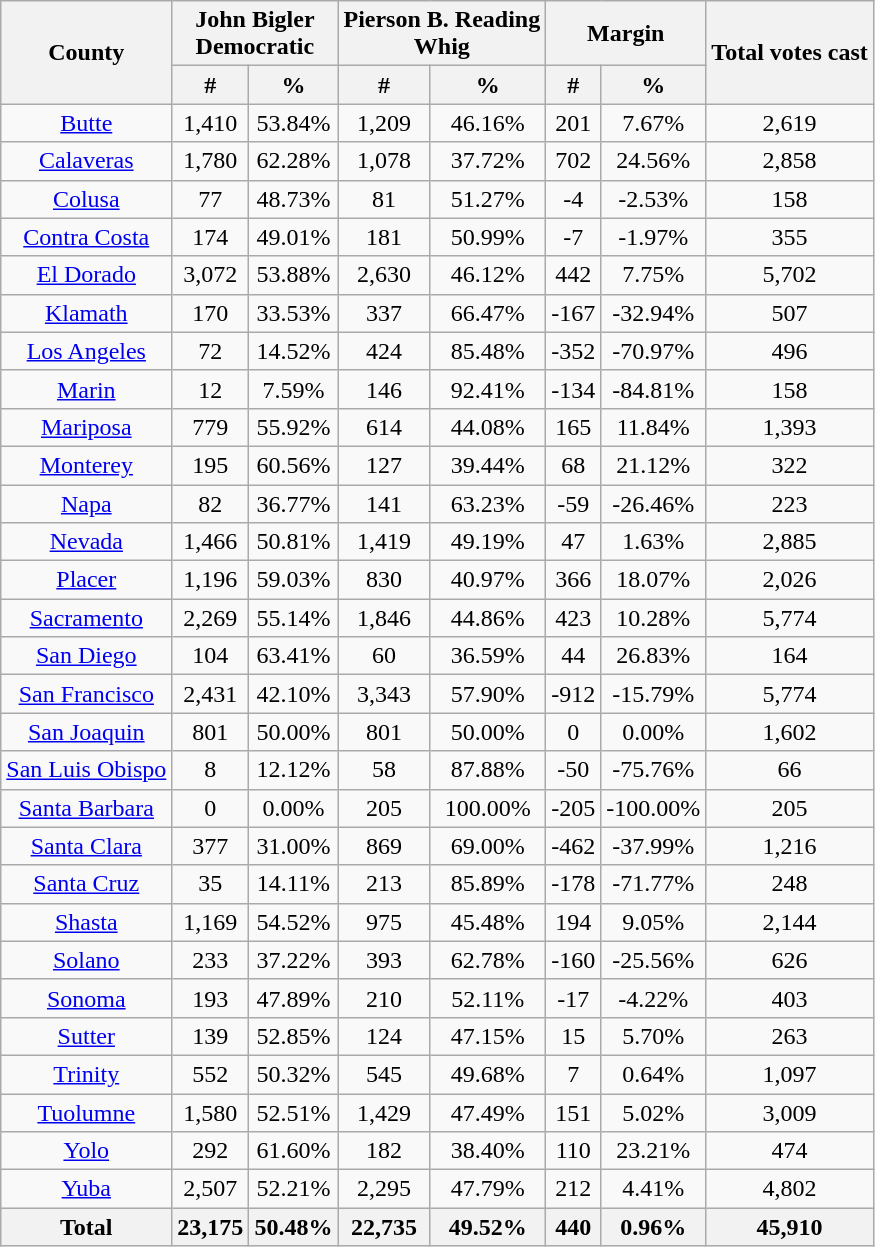<table class="wikitable sortable" style="text-align:center">
<tr>
<th rowspan="2">County</th>
<th style="text-align:center;" colspan="2">John Bigler<br>Democratic</th>
<th style="text-align:center;" colspan="2">Pierson B. Reading<br>Whig</th>
<th style="text-align:center;" colspan="2">Margin</th>
<th style="text-align:center;" rowspan="2">Total votes cast</th>
</tr>
<tr>
<th style="text-align:center;" data-sort-type="number">#</th>
<th style="text-align:center;" data-sort-type="number">%</th>
<th style="text-align:center;" data-sort-type="number">#</th>
<th style="text-align:center;" data-sort-type="number">%</th>
<th style="text-align:center;" data-sort-type="number">#</th>
<th style="text-align:center;" data-sort-type="number">%</th>
</tr>
<tr style="text-align:center;">
<td><a href='#'>Butte</a></td>
<td>1,410</td>
<td>53.84%</td>
<td>1,209</td>
<td>46.16%</td>
<td>201</td>
<td>7.67%</td>
<td>2,619</td>
</tr>
<tr style="text-align:center;">
<td><a href='#'>Calaveras</a></td>
<td>1,780</td>
<td>62.28%</td>
<td>1,078</td>
<td>37.72%</td>
<td>702</td>
<td>24.56%</td>
<td>2,858</td>
</tr>
<tr style="text-align:center;">
<td><a href='#'>Colusa</a></td>
<td>77</td>
<td>48.73%</td>
<td>81</td>
<td>51.27%</td>
<td>-4</td>
<td>-2.53%</td>
<td>158</td>
</tr>
<tr style="text-align:center;">
<td><a href='#'>Contra Costa</a></td>
<td>174</td>
<td>49.01%</td>
<td>181</td>
<td>50.99%</td>
<td>-7</td>
<td>-1.97%</td>
<td>355</td>
</tr>
<tr style="text-align:center;">
<td><a href='#'>El Dorado</a></td>
<td>3,072</td>
<td>53.88%</td>
<td>2,630</td>
<td>46.12%</td>
<td>442</td>
<td>7.75%</td>
<td>5,702</td>
</tr>
<tr style="text-align:center;">
<td><a href='#'>Klamath</a></td>
<td>170</td>
<td>33.53%</td>
<td>337</td>
<td>66.47%</td>
<td>-167</td>
<td>-32.94%</td>
<td>507</td>
</tr>
<tr style="text-align:center;">
<td><a href='#'>Los Angeles</a></td>
<td>72</td>
<td>14.52%</td>
<td>424</td>
<td>85.48%</td>
<td>-352</td>
<td>-70.97%</td>
<td>496</td>
</tr>
<tr style="text-align:center;">
<td><a href='#'>Marin</a></td>
<td>12</td>
<td>7.59%</td>
<td>146</td>
<td>92.41%</td>
<td>-134</td>
<td>-84.81%</td>
<td>158</td>
</tr>
<tr style="text-align:center;">
<td><a href='#'>Mariposa</a></td>
<td>779</td>
<td>55.92%</td>
<td>614</td>
<td>44.08%</td>
<td>165</td>
<td>11.84%</td>
<td>1,393</td>
</tr>
<tr style="text-align:center;">
<td><a href='#'>Monterey</a></td>
<td>195</td>
<td>60.56%</td>
<td>127</td>
<td>39.44%</td>
<td>68</td>
<td>21.12%</td>
<td>322</td>
</tr>
<tr style="text-align:center;">
<td><a href='#'>Napa</a></td>
<td>82</td>
<td>36.77%</td>
<td>141</td>
<td>63.23%</td>
<td>-59</td>
<td>-26.46%</td>
<td>223</td>
</tr>
<tr style="text-align:center;">
<td><a href='#'>Nevada</a></td>
<td>1,466</td>
<td>50.81%</td>
<td>1,419</td>
<td>49.19%</td>
<td>47</td>
<td>1.63%</td>
<td>2,885</td>
</tr>
<tr style="text-align:center;">
<td><a href='#'>Placer</a></td>
<td>1,196</td>
<td>59.03%</td>
<td>830</td>
<td>40.97%</td>
<td>366</td>
<td>18.07%</td>
<td>2,026</td>
</tr>
<tr style="text-align:center;">
<td><a href='#'>Sacramento</a></td>
<td>2,269</td>
<td>55.14%</td>
<td>1,846</td>
<td>44.86%</td>
<td>423</td>
<td>10.28%</td>
<td>5,774</td>
</tr>
<tr style="text-align:center;">
<td><a href='#'>San Diego</a></td>
<td>104</td>
<td>63.41%</td>
<td>60</td>
<td>36.59%</td>
<td>44</td>
<td>26.83%</td>
<td>164</td>
</tr>
<tr style="text-align:center;">
<td><a href='#'>San Francisco</a></td>
<td>2,431</td>
<td>42.10%</td>
<td>3,343</td>
<td>57.90%</td>
<td>-912</td>
<td>-15.79%</td>
<td>5,774</td>
</tr>
<tr style="text-align:center;">
<td><a href='#'>San Joaquin</a></td>
<td>801</td>
<td>50.00%</td>
<td>801</td>
<td>50.00%</td>
<td>0</td>
<td>0.00%</td>
<td>1,602</td>
</tr>
<tr style="text-align:center;">
<td><a href='#'>San Luis Obispo</a></td>
<td>8</td>
<td>12.12%</td>
<td>58</td>
<td>87.88%</td>
<td>-50</td>
<td>-75.76%</td>
<td>66</td>
</tr>
<tr style="text-align:center;">
<td><a href='#'>Santa Barbara</a></td>
<td>0</td>
<td>0.00%</td>
<td>205</td>
<td>100.00%</td>
<td>-205</td>
<td>-100.00%</td>
<td>205</td>
</tr>
<tr style="text-align:center;">
<td><a href='#'>Santa Clara</a></td>
<td>377</td>
<td>31.00%</td>
<td>869</td>
<td>69.00%</td>
<td>-462</td>
<td>-37.99%</td>
<td>1,216</td>
</tr>
<tr style="text-align:center;">
<td><a href='#'>Santa Cruz</a></td>
<td>35</td>
<td>14.11%</td>
<td>213</td>
<td>85.89%</td>
<td>-178</td>
<td>-71.77%</td>
<td>248</td>
</tr>
<tr style="text-align:center;">
<td><a href='#'>Shasta</a></td>
<td>1,169</td>
<td>54.52%</td>
<td>975</td>
<td>45.48%</td>
<td>194</td>
<td>9.05%</td>
<td>2,144</td>
</tr>
<tr style="text-align:center;">
<td><a href='#'>Solano</a></td>
<td>233</td>
<td>37.22%</td>
<td>393</td>
<td>62.78%</td>
<td>-160</td>
<td>-25.56%</td>
<td>626</td>
</tr>
<tr style="text-align:center;">
<td><a href='#'>Sonoma</a></td>
<td>193</td>
<td>47.89%</td>
<td>210</td>
<td>52.11%</td>
<td>-17</td>
<td>-4.22%</td>
<td>403</td>
</tr>
<tr style="text-align:center;">
<td><a href='#'>Sutter</a></td>
<td>139</td>
<td>52.85%</td>
<td>124</td>
<td>47.15%</td>
<td>15</td>
<td>5.70%</td>
<td>263</td>
</tr>
<tr style="text-align:center;">
<td><a href='#'>Trinity</a></td>
<td>552</td>
<td>50.32%</td>
<td>545</td>
<td>49.68%</td>
<td>7</td>
<td>0.64%</td>
<td>1,097</td>
</tr>
<tr style="text-align:center;">
<td><a href='#'>Tuolumne</a></td>
<td>1,580</td>
<td>52.51%</td>
<td>1,429</td>
<td>47.49%</td>
<td>151</td>
<td>5.02%</td>
<td>3,009</td>
</tr>
<tr style="text-align:center;">
<td><a href='#'>Yolo</a></td>
<td>292</td>
<td>61.60%</td>
<td>182</td>
<td>38.40%</td>
<td>110</td>
<td>23.21%</td>
<td>474</td>
</tr>
<tr style="text-align:center;">
<td><a href='#'>Yuba</a></td>
<td>2,507</td>
<td>52.21%</td>
<td>2,295</td>
<td>47.79%</td>
<td>212</td>
<td>4.41%</td>
<td>4,802</td>
</tr>
<tr style="text-align:center;">
<th>Total</th>
<th>23,175</th>
<th>50.48%</th>
<th>22,735</th>
<th>49.52%</th>
<th>440</th>
<th>0.96%</th>
<th>45,910</th>
</tr>
</table>
